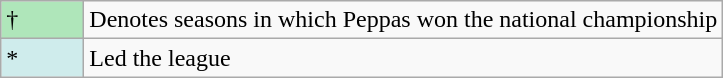<table class="wikitable">
<tr>
<td style="background:#AFE6BA; width:3em;">†</td>
<td>Denotes seasons in which Peppas won the national championship</td>
</tr>
<tr>
<td style="background:#CFECEC; width:3em">*</td>
<td>Led the league</td>
</tr>
</table>
